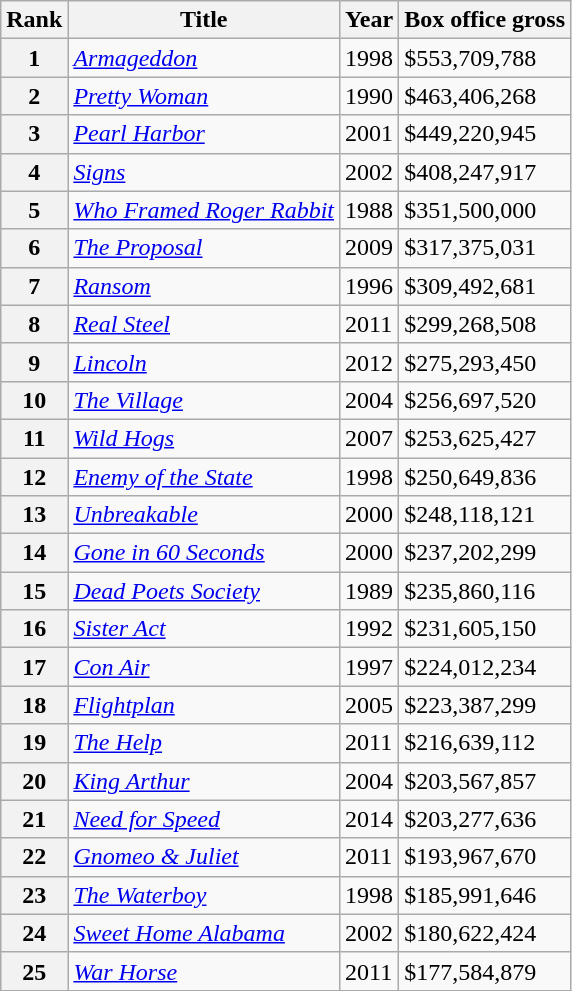<table class="wikitable sortable">
<tr>
<th scope="col">Rank</th>
<th scope="col">Title</th>
<th scope="col">Year</th>
<th scope="col">Box office gross</th>
</tr>
<tr>
<th>1</th>
<td><em><a href='#'>Armageddon</a></em></td>
<td>1998</td>
<td>$553,709,788</td>
</tr>
<tr>
<th>2</th>
<td><em><a href='#'>Pretty Woman</a></em></td>
<td>1990</td>
<td>$463,406,268</td>
</tr>
<tr>
<th>3</th>
<td><em><a href='#'>Pearl Harbor</a></em></td>
<td>2001</td>
<td>$449,220,945</td>
</tr>
<tr>
<th>4</th>
<td><em><a href='#'>Signs</a></em></td>
<td>2002</td>
<td>$408,247,917</td>
</tr>
<tr>
<th>5</th>
<td><em><a href='#'>Who Framed Roger Rabbit</a></em></td>
<td>1988</td>
<td>$351,500,000</td>
</tr>
<tr>
<th>6</th>
<td><em><a href='#'>The Proposal</a></em></td>
<td>2009</td>
<td>$317,375,031</td>
</tr>
<tr>
<th>7</th>
<td><em><a href='#'>Ransom</a></em></td>
<td>1996</td>
<td>$309,492,681</td>
</tr>
<tr>
<th>8</th>
<td><em><a href='#'>Real Steel</a></em></td>
<td>2011</td>
<td>$299,268,508</td>
</tr>
<tr>
<th>9</th>
<td><em><a href='#'>Lincoln</a></em></td>
<td>2012</td>
<td>$275,293,450</td>
</tr>
<tr>
<th>10</th>
<td><em><a href='#'>The Village</a></em></td>
<td>2004</td>
<td>$256,697,520</td>
</tr>
<tr>
<th>11</th>
<td><em><a href='#'>Wild Hogs</a></em></td>
<td>2007</td>
<td>$253,625,427</td>
</tr>
<tr>
<th>12</th>
<td><em><a href='#'>Enemy of the State</a></em></td>
<td>1998</td>
<td>$250,649,836</td>
</tr>
<tr>
<th>13</th>
<td><em><a href='#'>Unbreakable</a></em></td>
<td>2000</td>
<td>$248,118,121</td>
</tr>
<tr>
<th>14</th>
<td><em><a href='#'>Gone in 60 Seconds</a></em></td>
<td>2000</td>
<td>$237,202,299</td>
</tr>
<tr>
<th>15</th>
<td><em><a href='#'>Dead Poets Society</a></em></td>
<td>1989</td>
<td>$235,860,116</td>
</tr>
<tr>
<th>16</th>
<td><em><a href='#'>Sister Act</a></em></td>
<td>1992</td>
<td>$231,605,150</td>
</tr>
<tr>
<th>17</th>
<td><em><a href='#'>Con Air</a></em></td>
<td>1997</td>
<td>$224,012,234</td>
</tr>
<tr>
<th>18</th>
<td><em><a href='#'>Flightplan</a></em></td>
<td>2005</td>
<td>$223,387,299</td>
</tr>
<tr>
<th>19</th>
<td><em><a href='#'>The Help</a></em></td>
<td>2011</td>
<td>$216,639,112</td>
</tr>
<tr>
<th>20</th>
<td><em><a href='#'>King Arthur</a></em></td>
<td>2004</td>
<td>$203,567,857</td>
</tr>
<tr>
<th>21</th>
<td><em><a href='#'>Need for Speed</a></em></td>
<td>2014</td>
<td>$203,277,636</td>
</tr>
<tr>
<th>22</th>
<td><em><a href='#'>Gnomeo & Juliet</a></em></td>
<td>2011</td>
<td>$193,967,670</td>
</tr>
<tr>
<th>23</th>
<td><em><a href='#'>The Waterboy</a></em></td>
<td>1998</td>
<td>$185,991,646</td>
</tr>
<tr>
<th>24</th>
<td><em><a href='#'>Sweet Home Alabama</a></em></td>
<td>2002</td>
<td>$180,622,424</td>
</tr>
<tr>
<th>25</th>
<td><em><a href='#'>War Horse</a></em></td>
<td>2011</td>
<td>$177,584,879</td>
</tr>
</table>
